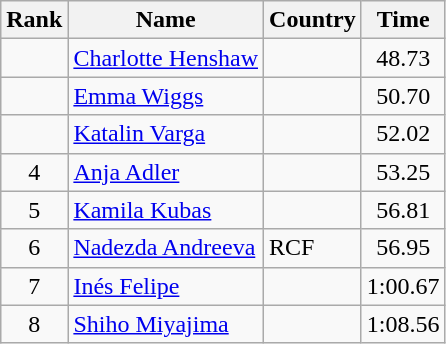<table class="wikitable" style="text-align:center">
<tr>
<th>Rank</th>
<th>Name</th>
<th>Country</th>
<th>Time</th>
</tr>
<tr>
<td></td>
<td align="left"><a href='#'>Charlotte Henshaw</a></td>
<td align="left"></td>
<td>48.73</td>
</tr>
<tr>
<td></td>
<td align="left"><a href='#'>Emma Wiggs</a></td>
<td align="left"></td>
<td>50.70</td>
</tr>
<tr>
<td></td>
<td align="left"><a href='#'>Katalin Varga</a></td>
<td align="left"></td>
<td>52.02</td>
</tr>
<tr>
<td>4</td>
<td align="left"><a href='#'>Anja Adler</a></td>
<td align="left"></td>
<td>53.25</td>
</tr>
<tr>
<td>5</td>
<td align="left"><a href='#'>Kamila Kubas</a></td>
<td align="left"></td>
<td>56.81</td>
</tr>
<tr>
<td>6</td>
<td align="left"><a href='#'>Nadezda Andreeva</a></td>
<td align="left"> RCF</td>
<td>56.95</td>
</tr>
<tr>
<td>7</td>
<td align="left"><a href='#'>Inés Felipe</a></td>
<td align="left"></td>
<td>1:00.67</td>
</tr>
<tr>
<td>8</td>
<td align="left"><a href='#'>Shiho Miyajima</a></td>
<td align="left"></td>
<td>1:08.56</td>
</tr>
</table>
